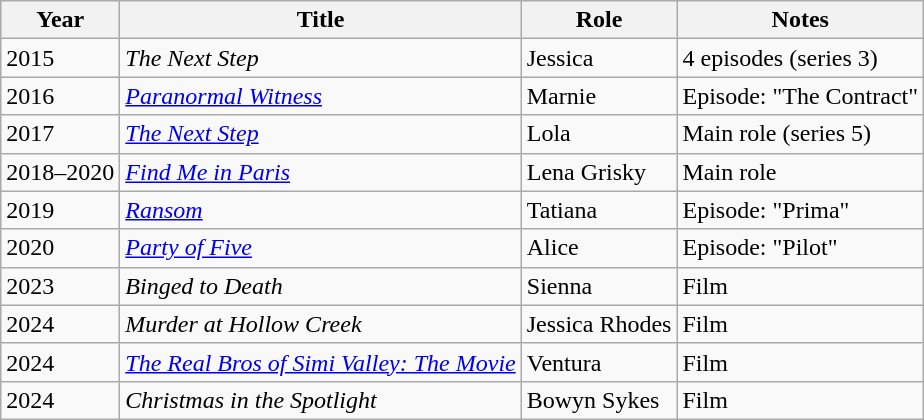<table class="wikitable unsortable">
<tr>
<th>Year</th>
<th>Title</th>
<th>Role</th>
<th>Notes</th>
</tr>
<tr>
<td>2015</td>
<td><em>The Next Step</em></td>
<td>Jessica</td>
<td>4 episodes (series 3)</td>
</tr>
<tr>
<td>2016</td>
<td><em><a href='#'>Paranormal Witness</a></em></td>
<td>Marnie</td>
<td>Episode: "The Contract"</td>
</tr>
<tr>
<td>2017</td>
<td><em><a href='#'>The Next Step</a></em></td>
<td>Lola</td>
<td>Main role (series 5)</td>
</tr>
<tr>
<td>2018–2020</td>
<td><em><a href='#'>Find Me in Paris</a></em></td>
<td>Lena Grisky</td>
<td>Main role</td>
</tr>
<tr>
<td>2019</td>
<td><em><a href='#'>Ransom</a></em></td>
<td>Tatiana</td>
<td>Episode: "Prima"</td>
</tr>
<tr>
<td>2020</td>
<td><em><a href='#'>Party of Five</a></em></td>
<td>Alice</td>
<td>Episode: "Pilot"</td>
</tr>
<tr>
<td>2023</td>
<td><em>Binged to Death</em></td>
<td>Sienna</td>
<td>Film</td>
</tr>
<tr>
<td>2024</td>
<td><em>Murder at Hollow Creek</em></td>
<td>Jessica Rhodes</td>
<td>Film</td>
</tr>
<tr>
<td>2024</td>
<td><em><a href='#'>The Real Bros of Simi Valley: The Movie</a></em></td>
<td>Ventura</td>
<td>Film</td>
</tr>
<tr>
<td>2024</td>
<td><em>Christmas in the Spotlight</em></td>
<td>Bowyn Sykes</td>
<td>Film</td>
</tr>
</table>
